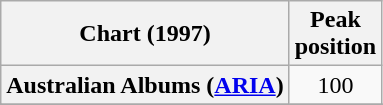<table class="wikitable sortable plainrowheaders" style="text-align:center">
<tr>
<th scope="col">Chart (1997)</th>
<th scope="col">Peak<br>position</th>
</tr>
<tr>
<th scope="row">Australian Albums (<a href='#'>ARIA</a>)</th>
<td>100</td>
</tr>
<tr>
</tr>
<tr>
</tr>
<tr>
</tr>
</table>
